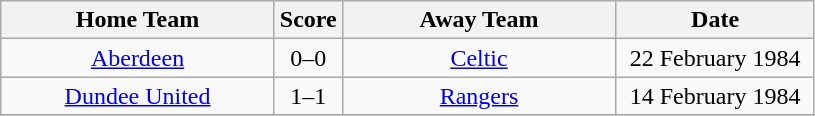<table class="wikitable" style="text-align:center;">
<tr>
<th width=175>Home Team</th>
<th width=20>Score</th>
<th width=175>Away Team</th>
<th width= 125>Date</th>
</tr>
<tr>
<td><a href='#'>Aberdeen</a></td>
<td>0–0</td>
<td><a href='#'>Celtic</a></td>
<td>22 February 1984</td>
</tr>
<tr>
<td><a href='#'>Dundee United</a></td>
<td>1–1</td>
<td><a href='#'>Rangers</a></td>
<td>14 February 1984</td>
</tr>
<tr>
</tr>
</table>
